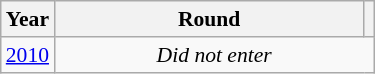<table class="wikitable" style="text-align: center; font-size:90%">
<tr>
<th>Year</th>
<th style="width:200px">Round</th>
<th></th>
</tr>
<tr>
<td><a href='#'>2010</a></td>
<td colspan="2"><em>Did not enter</em></td>
</tr>
</table>
